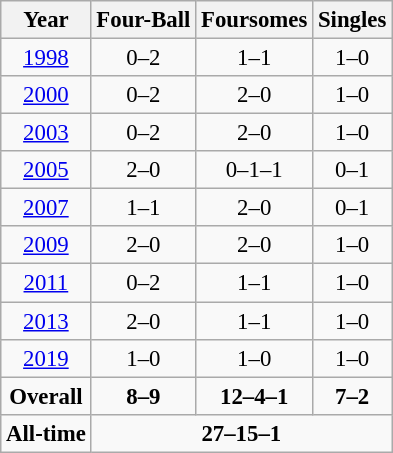<table class="wikitable" style="text-align:center; font-size:95%">
<tr>
<th>Year</th>
<th>Four-Ball</th>
<th>Foursomes</th>
<th>Singles</th>
</tr>
<tr>
<td><a href='#'>1998</a></td>
<td>0–2</td>
<td>1–1</td>
<td>1–0</td>
</tr>
<tr>
<td><a href='#'>2000</a></td>
<td>0–2</td>
<td>2–0</td>
<td>1–0</td>
</tr>
<tr>
<td><a href='#'>2003</a></td>
<td>0–2</td>
<td>2–0</td>
<td>1–0</td>
</tr>
<tr>
<td><a href='#'>2005</a></td>
<td>2–0</td>
<td>0–1–1</td>
<td>0–1</td>
</tr>
<tr>
<td><a href='#'>2007</a></td>
<td>1–1</td>
<td>2–0</td>
<td>0–1</td>
</tr>
<tr>
<td><a href='#'>2009</a></td>
<td>2–0</td>
<td>2–0</td>
<td>1–0</td>
</tr>
<tr>
<td><a href='#'>2011</a></td>
<td>0–2</td>
<td>1–1</td>
<td>1–0</td>
</tr>
<tr>
<td><a href='#'>2013</a></td>
<td>2–0</td>
<td>1–1</td>
<td>1–0</td>
</tr>
<tr>
<td><a href='#'>2019</a></td>
<td>1–0</td>
<td>1–0</td>
<td>1–0</td>
</tr>
<tr>
<td><strong>Overall</strong></td>
<td><strong>8–9</strong></td>
<td><strong>12–4–1</strong></td>
<td><strong>7–2</strong></td>
</tr>
<tr>
<td><strong>All-time</strong></td>
<td colspan=3><strong>27–15–1</strong></td>
</tr>
</table>
